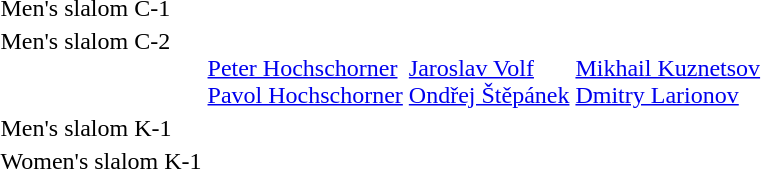<table>
<tr>
<td>Men's slalom C-1<br></td>
<td></td>
<td></td>
<td></td>
</tr>
<tr valign="top">
<td>Men's slalom C-2<br></td>
<td><br><a href='#'>Peter Hochschorner</a><br><a href='#'>Pavol Hochschorner</a></td>
<td><br><a href='#'>Jaroslav Volf</a><br><a href='#'>Ondřej Štěpánek</a></td>
<td><br><a href='#'>Mikhail Kuznetsov</a><br><a href='#'>Dmitry Larionov</a></td>
</tr>
<tr>
<td>Men's slalom K-1<br></td>
<td></td>
<td></td>
<td></td>
</tr>
<tr>
<td>Women's slalom K-1<br></td>
<td></td>
<td></td>
<td></td>
</tr>
</table>
